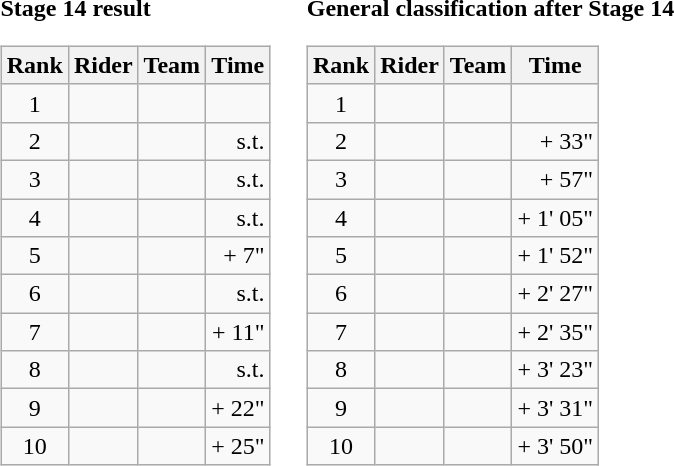<table>
<tr>
<td><strong>Stage 14 result</strong><br><table class="wikitable">
<tr>
<th scope="col">Rank</th>
<th scope="col">Rider</th>
<th scope="col">Team</th>
<th scope="col">Time</th>
</tr>
<tr>
<td style="text-align:center;">1</td>
<td></td>
<td></td>
<td style="text-align:right;"></td>
</tr>
<tr>
<td style="text-align:center;">2</td>
<td></td>
<td></td>
<td style="text-align:right;">s.t.</td>
</tr>
<tr>
<td style="text-align:center;">3</td>
<td></td>
<td></td>
<td style="text-align:right;">s.t.</td>
</tr>
<tr>
<td style="text-align:center;">4</td>
<td></td>
<td></td>
<td style="text-align:right;">s.t.</td>
</tr>
<tr>
<td style="text-align:center;">5</td>
<td></td>
<td></td>
<td style="text-align:right;">+ 7"</td>
</tr>
<tr>
<td style="text-align:center;">6</td>
<td></td>
<td></td>
<td style="text-align:right;">s.t.</td>
</tr>
<tr>
<td style="text-align:center;">7</td>
<td></td>
<td></td>
<td style="text-align:right;">+ 11"</td>
</tr>
<tr>
<td style="text-align:center;">8</td>
<td></td>
<td></td>
<td style="text-align:right;">s.t.</td>
</tr>
<tr>
<td style="text-align:center;">9</td>
<td></td>
<td></td>
<td style="text-align:right;">+ 22"</td>
</tr>
<tr>
<td style="text-align:center;">10</td>
<td></td>
<td></td>
<td style="text-align:right;">+ 25"</td>
</tr>
</table>
</td>
<td></td>
<td><strong>General classification after Stage 14</strong><br><table class="wikitable">
<tr>
<th scope="col">Rank</th>
<th scope="col">Rider</th>
<th scope="col">Team</th>
<th scope="col">Time</th>
</tr>
<tr>
<td style="text-align:center;">1</td>
<td></td>
<td></td>
<td style="text-align:right;"></td>
</tr>
<tr>
<td style="text-align:center;">2</td>
<td></td>
<td></td>
<td style="text-align:right;">+ 33"</td>
</tr>
<tr>
<td style="text-align:center;">3</td>
<td></td>
<td></td>
<td style="text-align:right;">+ 57"</td>
</tr>
<tr>
<td style="text-align:center;">4</td>
<td></td>
<td></td>
<td style="text-align:right;">+ 1' 05"</td>
</tr>
<tr>
<td style="text-align:center;">5</td>
<td></td>
<td></td>
<td style="text-align:right;">+ 1' 52"</td>
</tr>
<tr>
<td style="text-align:center;">6</td>
<td></td>
<td></td>
<td style="text-align:right;">+ 2' 27"</td>
</tr>
<tr>
<td style="text-align:center;">7</td>
<td></td>
<td></td>
<td style="text-align:right;">+ 2' 35"</td>
</tr>
<tr>
<td style="text-align:center;">8</td>
<td></td>
<td></td>
<td style="text-align:right;">+ 3' 23"</td>
</tr>
<tr>
<td style="text-align:center;">9</td>
<td></td>
<td></td>
<td style="text-align:right;">+ 3' 31"</td>
</tr>
<tr>
<td style="text-align:center;">10</td>
<td></td>
<td></td>
<td style="text-align:right;">+ 3' 50"</td>
</tr>
</table>
</td>
</tr>
</table>
